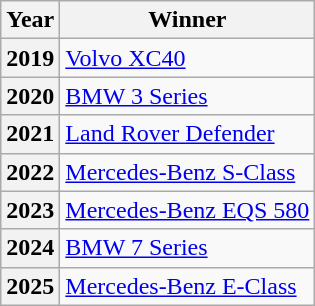<table class="wikitable sortable">
<tr>
<th>Year</th>
<th>Winner</th>
</tr>
<tr>
<th>2019</th>
<td><a href='#'>Volvo XC40</a></td>
</tr>
<tr>
<th>2020</th>
<td><a href='#'>BMW 3 Series</a></td>
</tr>
<tr>
<th>2021</th>
<td><a href='#'>Land Rover Defender</a></td>
</tr>
<tr>
<th>2022</th>
<td><a href='#'>Mercedes-Benz S-Class</a></td>
</tr>
<tr>
<th>2023</th>
<td><a href='#'>Mercedes-Benz EQS 580</a></td>
</tr>
<tr>
<th>2024</th>
<td><a href='#'>BMW 7 Series</a></td>
</tr>
<tr>
<th>2025</th>
<td><a href='#'>Mercedes-Benz E-Class</a></td>
</tr>
</table>
